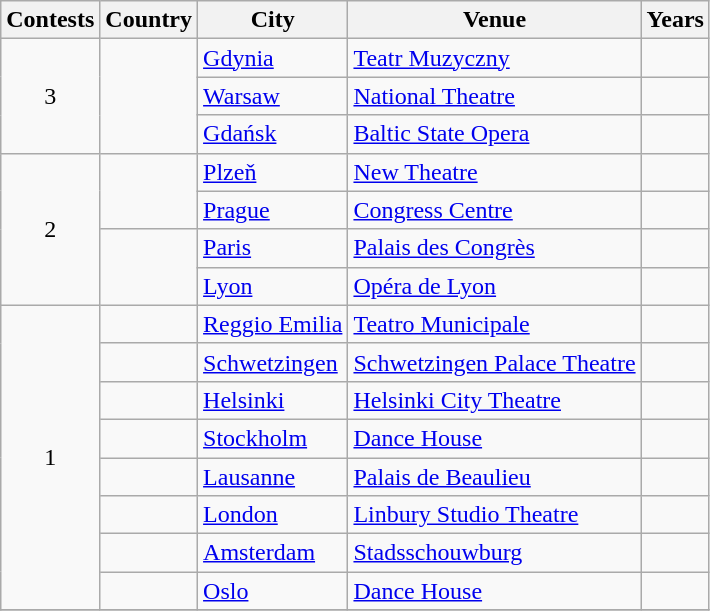<table class="wikitable sortable">
<tr>
<th>Contests</th>
<th>Country</th>
<th>City</th>
<th>Venue</th>
<th>Years</th>
</tr>
<tr>
<td style="text-align:center;" rowspan="3">3</td>
<td rowspan="3"></td>
<td><a href='#'>Gdynia</a></td>
<td><a href='#'>Teatr Muzyczny</a></td>
<td></td>
</tr>
<tr>
<td><a href='#'>Warsaw</a></td>
<td><a href='#'>National Theatre</a></td>
<td></td>
</tr>
<tr>
<td><a href='#'>Gdańsk</a></td>
<td><a href='#'>Baltic State Opera</a></td>
<td></td>
</tr>
<tr>
<td style="text-align:center;" rowspan="4">2</td>
<td rowspan="2"></td>
<td><a href='#'>Plzeň</a></td>
<td><a href='#'>New Theatre</a></td>
<td></td>
</tr>
<tr>
<td><a href='#'>Prague</a></td>
<td><a href='#'>Congress Centre</a></td>
<td></td>
</tr>
<tr>
<td rowspan="2"></td>
<td><a href='#'>Paris</a></td>
<td><a href='#'>Palais des Congrès</a></td>
<td></td>
</tr>
<tr>
<td><a href='#'>Lyon</a></td>
<td><a href='#'>Opéra de Lyon</a></td>
<td></td>
</tr>
<tr>
<td style="text-align:center;" rowspan="8">1</td>
<td></td>
<td><a href='#'>Reggio Emilia</a></td>
<td><a href='#'>Teatro Municipale</a></td>
<td></td>
</tr>
<tr>
<td></td>
<td><a href='#'>Schwetzingen</a></td>
<td><a href='#'>Schwetzingen Palace Theatre</a></td>
<td></td>
</tr>
<tr>
<td></td>
<td><a href='#'>Helsinki</a></td>
<td><a href='#'>Helsinki City Theatre</a></td>
<td></td>
</tr>
<tr>
<td></td>
<td><a href='#'>Stockholm</a></td>
<td><a href='#'>Dance House</a></td>
<td></td>
</tr>
<tr>
<td></td>
<td><a href='#'>Lausanne</a></td>
<td><a href='#'>Palais de Beaulieu</a></td>
<td></td>
</tr>
<tr>
<td></td>
<td><a href='#'>London</a></td>
<td><a href='#'>Linbury Studio Theatre</a></td>
<td></td>
</tr>
<tr>
<td></td>
<td><a href='#'>Amsterdam</a></td>
<td><a href='#'>Stadsschouwburg</a></td>
<td></td>
</tr>
<tr>
<td></td>
<td><a href='#'>Oslo</a></td>
<td><a href='#'>Dance House</a></td>
<td></td>
</tr>
<tr>
</tr>
</table>
